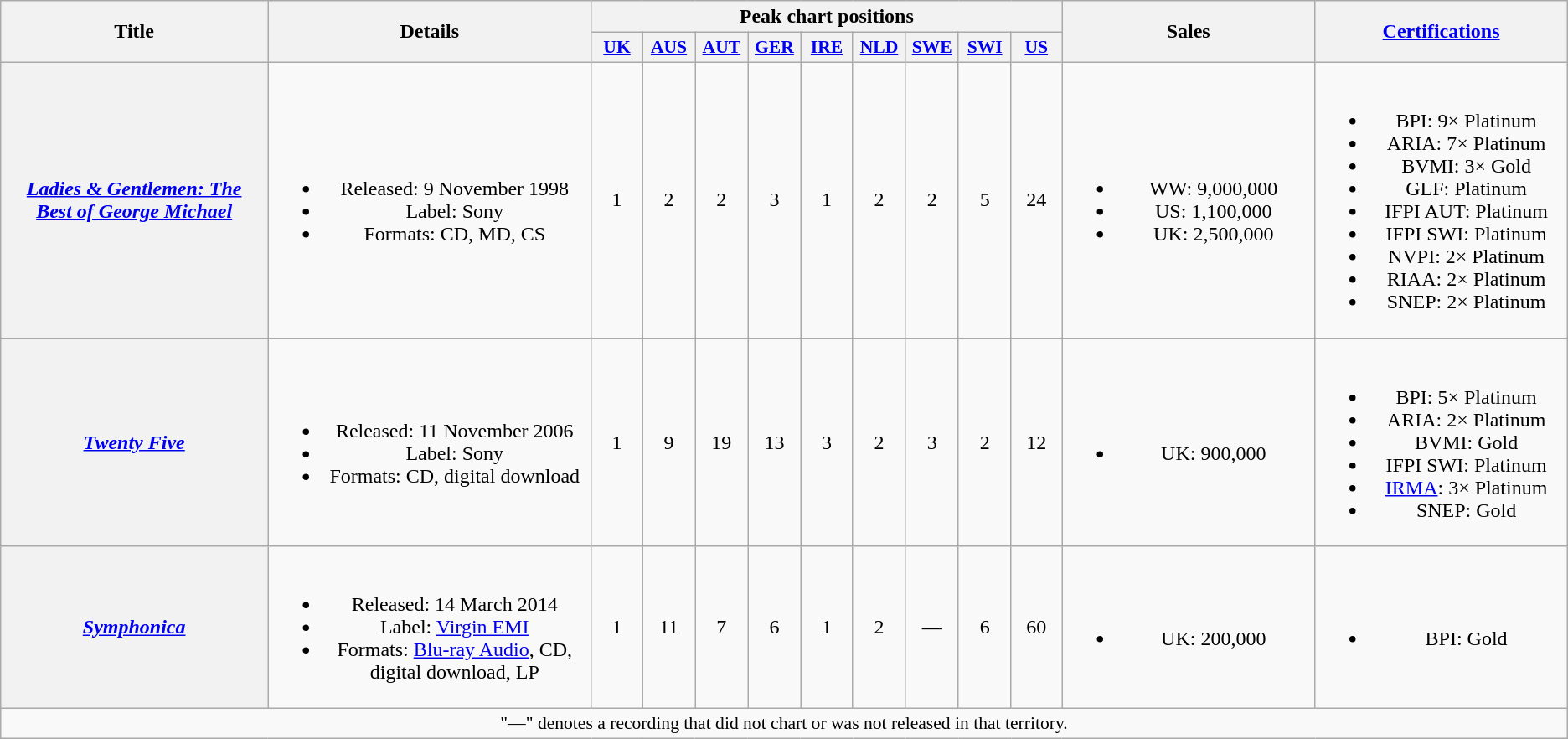<table class="wikitable plainrowheaders" style="text-align:center;">
<tr>
<th scope="col" rowspan="2" style="width:14em;">Title</th>
<th scope="col" rowspan="2" style="width:17em;">Details</th>
<th scope="col" colspan="9">Peak chart positions</th>
<th scope="col" rowspan="2" style="width:13em;">Sales</th>
<th scope="col" rowspan="2" style="width:13em;"><a href='#'>Certifications</a></th>
</tr>
<tr>
<th scope="col" style="width:2.5em;font-size:90%;"><a href='#'>UK</a><br></th>
<th scope="col" style="width:2.5em;font-size:90%;"><a href='#'>AUS</a><br></th>
<th scope="col" style="width:2.5em;font-size:90%;"><a href='#'>AUT</a><br></th>
<th scope="col" style="width:2.5em;font-size:90%;"><a href='#'>GER</a><br></th>
<th scope="col" style="width:2.5em;font-size:90%;"><a href='#'>IRE</a><br></th>
<th scope="col" style="width:2.5em;font-size:90%;"><a href='#'>NLD</a><br></th>
<th scope="col" style="width:2.5em;font-size:90%;"><a href='#'>SWE</a><br></th>
<th scope="col" style="width:2.5em;font-size:90%;"><a href='#'>SWI</a><br></th>
<th scope="col" style="width:2.5em;font-size:90%;"><a href='#'>US</a><br></th>
</tr>
<tr>
<th scope="row"><em><a href='#'>Ladies & Gentlemen: The<br>Best of George Michael</a></em></th>
<td><br><ul><li>Released: 9 November 1998</li><li>Label: Sony </li><li>Formats: CD, MD, CS</li></ul></td>
<td>1</td>
<td>2</td>
<td>2</td>
<td>3</td>
<td>1</td>
<td>2</td>
<td>2</td>
<td>5</td>
<td>24</td>
<td><br><ul><li>WW: 9,000,000</li><li>US: 1,100,000</li><li>UK: 2,500,000</li></ul></td>
<td><br><ul><li>BPI: 9× Platinum</li><li>ARIA: 7× Platinum</li><li>BVMI: 3× Gold</li><li>GLF: Platinum</li><li>IFPI AUT: Platinum</li><li>IFPI SWI: Platinum</li><li>NVPI: 2× Platinum</li><li>RIAA: 2× Platinum</li><li>SNEP: 2× Platinum</li></ul></td>
</tr>
<tr>
<th scope="row"><em><a href='#'>Twenty Five</a></em></th>
<td><br><ul><li>Released: 11 November 2006</li><li>Label: Sony </li><li>Formats: CD, digital download</li></ul></td>
<td>1</td>
<td>9</td>
<td>19</td>
<td>13</td>
<td>3</td>
<td>2</td>
<td>3</td>
<td>2</td>
<td>12</td>
<td><br><ul><li>UK: 900,000</li></ul></td>
<td><br><ul><li>BPI: 5× Platinum</li><li>ARIA: 2× Platinum</li><li>BVMI: Gold</li><li>IFPI SWI: Platinum</li><li><a href='#'>IRMA</a>: 3× Platinum</li><li>SNEP: Gold</li></ul></td>
</tr>
<tr>
<th scope="row"><em><a href='#'>Symphonica</a></em></th>
<td><br><ul><li>Released: 14 March 2014</li><li>Label: <a href='#'>Virgin EMI</a></li><li>Formats: <a href='#'>Blu-ray Audio</a>, CD, digital download, LP</li></ul></td>
<td>1</td>
<td>11</td>
<td>7</td>
<td>6</td>
<td>1</td>
<td>2</td>
<td>—</td>
<td>6</td>
<td>60</td>
<td><br><ul><li>UK: 200,000</li></ul></td>
<td><br><ul><li>BPI: Gold</li></ul></td>
</tr>
<tr>
<td colspan="14" style="font-size:90%">"—" denotes a recording that did not chart or was not released in that territory.</td>
</tr>
</table>
